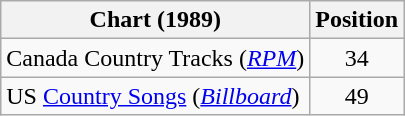<table class="wikitable sortable">
<tr>
<th scope="col">Chart (1989)</th>
<th scope="col">Position</th>
</tr>
<tr>
<td>Canada Country Tracks (<em><a href='#'>RPM</a></em>)</td>
<td align="center">34</td>
</tr>
<tr>
<td>US <a href='#'>Country Songs</a> (<em><a href='#'>Billboard</a></em>)</td>
<td align="center">49</td>
</tr>
</table>
